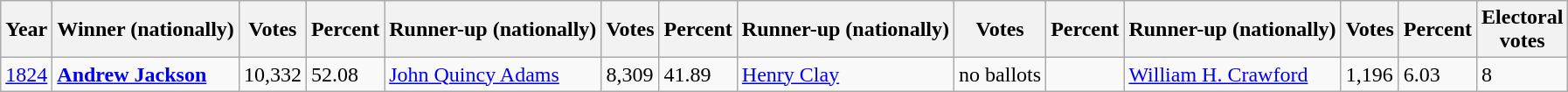<table class="wikitable sortable">
<tr>
<th data-sort-type="number">Year</th>
<th>Winner (nationally)</th>
<th data-sort-type="number">Votes</th>
<th data-sort-type="number">Percent</th>
<th>Runner-up (nationally)</th>
<th data-sort-type="number">Votes</th>
<th data-sort-type="number">Percent</th>
<th>Runner-up (nationally)</th>
<th data-sort-type="number">Votes</th>
<th data-sort-type="number">Percent</th>
<th>Runner-up (nationally)</th>
<th data-sort-type="number">Votes</th>
<th data-sort-type="number">Percent</th>
<th data-sort-type="number">Electoral<br>votes</th>
</tr>
<tr>
<td style"text-align:left"><a href='#'>1824</a></td>
<td><strong><a href='#'>Andrew Jackson</a></strong></td>
<td>10,332</td>
<td>52.08</td>
<td><a href='#'>John Quincy Adams</a></td>
<td>8,309</td>
<td>41.89</td>
<td><a href='#'>Henry Clay</a></td>
<td>no ballots</td>
<td></td>
<td><a href='#'>William H. Crawford</a></td>
<td>1,196</td>
<td>6.03</td>
<td>8</td>
</tr>
</table>
